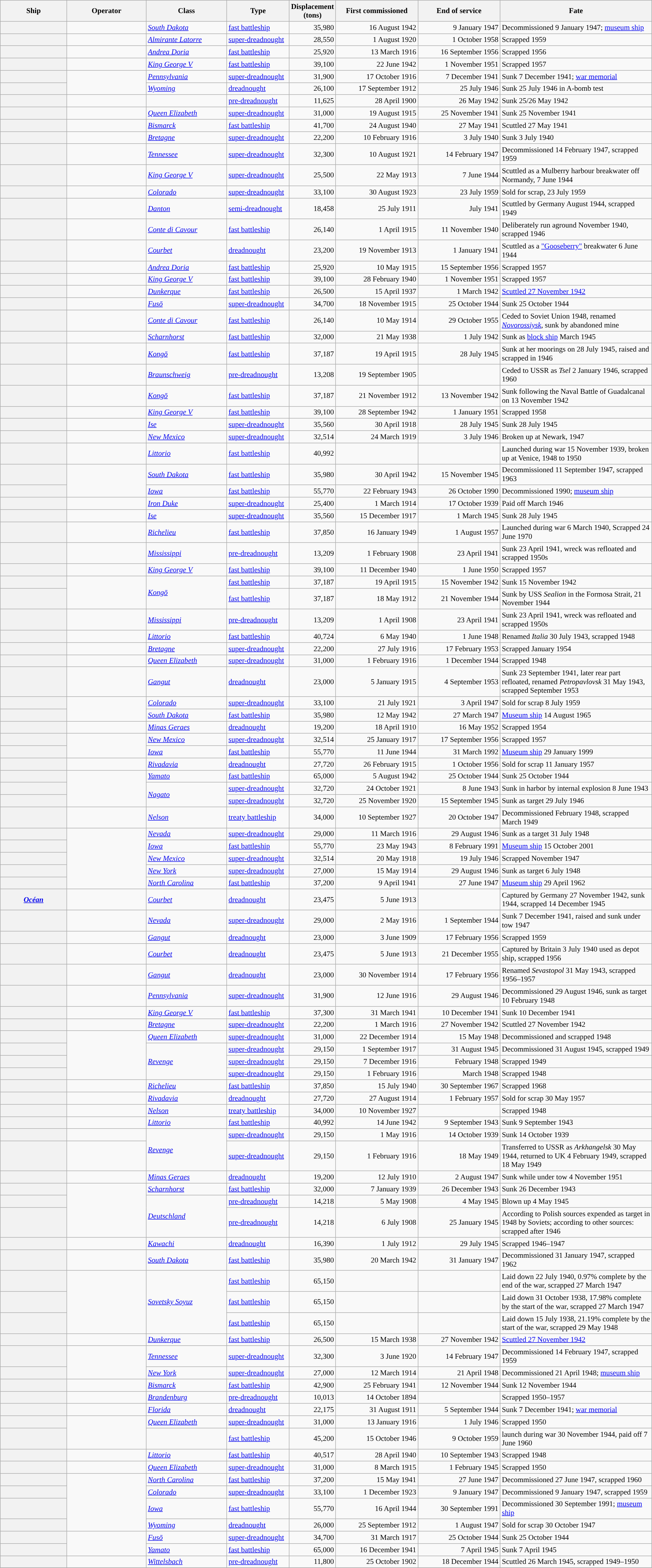<table class="wikitable sortable plainrowheaders" style="width:100%; font-size: 90%; text-align: left">
<tr>
<th scope="col" style="width:11%;">Ship</th>
<th scope="col" style="width:13%;">Operator</th>
<th scope="col" style="width:13%;">Class</th>
<th scope="col" style="width:10%;">Type</th>
<th scope="col" style="width:2%;">Displacement (tons)</th>
<th scope="col" style="width:13%;">First commissioned</th>
<th scope="col" style="width:13%;">End of service</th>
<th scope="col" style="width:25%;">Fate</th>
</tr>
<tr>
<th scope="row"></th>
<td></td>
<td><a href='#'><em>South Dakota</em></a></td>
<td><a href='#'>fast battleship</a></td>
<td style="text-align:right;">35,980</td>
<td style="text-align:right; white-space:nowrap;">16 August 1942</td>
<td style="text-align:right; white-space:nowrap;">9 January 1947</td>
<td>Decommissioned 9 January 1947; <a href='#'>museum ship</a></td>
</tr>
<tr>
<th scope="row"></th>
<td></td>
<td><a href='#'><em>Almirante Latorre</em></a></td>
<td><a href='#'>super-dreadnought</a></td>
<td style="text-align:right;">28,550</td>
<td style="text-align:right; white-space:nowrap;">1 August 1920</td>
<td style="text-align:right; white-space:nowrap;">1 October 1958</td>
<td>Scrapped 1959</td>
</tr>
<tr>
<th scope="row"></th>
<td></td>
<td><a href='#'><em>Andrea Doria</em></a></td>
<td><a href='#'>fast battleship</a></td>
<td style="text-align:right;">25,920</td>
<td style="text-align:right; white-space:nowrap;">13 March 1916</td>
<td style="text-align:right; white-space:nowrap;">16 September 1956</td>
<td>Scrapped 1956</td>
</tr>
<tr>
<th scope="row"></th>
<td></td>
<td><a href='#'><em>King George V</em></a></td>
<td><a href='#'>fast battleship</a></td>
<td style="text-align:right;">39,100</td>
<td style="text-align:right; white-space:nowrap;">22 June 1942</td>
<td style="text-align:right; white-space:nowrap;">1 November 1951</td>
<td>Scrapped 1957</td>
</tr>
<tr>
<th scope="row"></th>
<td rowspan="2"></td>
<td><a href='#'><em>Pennsylvania</em></a></td>
<td><a href='#'>super-dreadnought</a></td>
<td style="text-align:right;">31,900</td>
<td style="text-align:right; white-space:nowrap;">17 October 1916</td>
<td style="text-align:right; white-space:nowrap;">7 December 1941</td>
<td>Sunk 7 December 1941; <a href='#'>war memorial</a></td>
</tr>
<tr>
<th scope="row"></th>
<td><a href='#'><em>Wyoming</em></a></td>
<td><a href='#'>dreadnought</a></td>
<td style="text-align:right;">26,100</td>
<td style="text-align:right; white-space:nowrap;">17 September 1912</td>
<td style="text-align:right; white-space:nowrap;">25 July 1946</td>
<td>Sunk 25 July 1946 in A-bomb test</td>
</tr>
<tr>
<th scope="row"></th>
<td></td>
<td></td>
<td><a href='#'>pre-dreadnought</a></td>
<td style="text-align:right;">11,625</td>
<td style="text-align:right; white-space:nowrap;">28 April 1900</td>
<td style="text-align:right; white-space:nowrap;">26 May 1942</td>
<td>Sunk 25/26 May 1942</td>
</tr>
<tr>
<th scope="row"></th>
<td></td>
<td><a href='#'><em>Queen Elizabeth</em></a></td>
<td><a href='#'>super-dreadnought</a></td>
<td style="text-align:right;">31,000</td>
<td style="text-align:right; white-space:nowrap;">19 August 1915</td>
<td style="text-align:right; white-space:nowrap;">25 November 1941</td>
<td>Sunk 25 November 1941</td>
</tr>
<tr>
<th scope="row"></th>
<td></td>
<td><a href='#'><em>Bismarck</em></a></td>
<td><a href='#'>fast battleship</a></td>
<td style="text-align:right;">41,700</td>
<td style="text-align:right; white-space:nowrap;">24 August 1940</td>
<td style="text-align:right; white-space:nowrap;">27 May 1941</td>
<td>Scuttled 27 May 1941</td>
</tr>
<tr>
<th scope="row"></th>
<td></td>
<td><a href='#'><em>Bretagne</em></a></td>
<td><a href='#'>super-dreadnought</a></td>
<td style="text-align:right;">22,200</td>
<td style="text-align:right; white-space:nowrap;">10 February 1916</td>
<td style="text-align:right; white-space:nowrap;">3 July 1940</td>
<td>Sunk 3 July 1940</td>
</tr>
<tr>
<th scope="row"></th>
<td></td>
<td><a href='#'><em>Tennessee</em></a></td>
<td><a href='#'>super-dreadnought</a></td>
<td style="text-align:right;">32,300</td>
<td style="text-align:right; white-space:nowrap;">10 August 1921</td>
<td style="text-align:right; white-space:nowrap;">14 February 1947</td>
<td>Decommissioned 14 February 1947, scrapped 1959</td>
</tr>
<tr>
<th scope="row"></th>
<td></td>
<td><a href='#'><em>King George V</em></a></td>
<td><a href='#'>super-dreadnought</a></td>
<td style="text-align:right;">25,500</td>
<td style="text-align:right; white-space:nowrap;">22 May 1913</td>
<td style="text-align:right; white-space:nowrap;">7 June 1944</td>
<td>Scuttled as a Mulberry harbour breakwater off Normandy, 7 June 1944</td>
</tr>
<tr>
<th scope="row"></th>
<td></td>
<td><a href='#'><em>Colorado</em></a></td>
<td><a href='#'>super-dreadnought</a></td>
<td style="text-align:right;">33,100</td>
<td style="text-align:right; white-space:nowrap;">30 August 1923</td>
<td style="text-align:right; white-space:nowrap;">23 July 1959</td>
<td>Sold for scrap, 23 July 1959</td>
</tr>
<tr>
<th scope="row"></th>
<td></td>
<td><a href='#'><em>Danton</em></a></td>
<td><a href='#'>semi-dreadnought</a></td>
<td style="text-align:right;">18,458</td>
<td style="text-align:right; white-space:nowrap;">25 July 1911</td>
<td style="text-align:right; white-space:nowrap;">July 1941</td>
<td>Scuttled by Germany August 1944, scrapped 1949</td>
</tr>
<tr>
<th scope="row"></th>
<td></td>
<td><a href='#'><em>Conte di Cavour</em></a></td>
<td><a href='#'>fast battleship</a></td>
<td style="text-align:right;">26,140</td>
<td style="text-align:right; white-space:nowrap;">1 April 1915</td>
<td style="text-align:right; white-space:nowrap;">11 November 1940</td>
<td>Deliberately run aground November 1940, scrapped 1946</td>
</tr>
<tr>
<th scope="row"></th>
<td><br></td>
<td><a href='#'><em>Courbet</em></a></td>
<td><a href='#'>dreadnought</a></td>
<td style="text-align:right;">23,200</td>
<td style="text-align:right; white-space:nowrap;">19 November 1913</td>
<td style="text-align:right; white-space:nowrap;">1 January 1941 </td>
<td>Scuttled as a <a href='#'>"Gooseberry"</a> breakwater 6 June 1944</td>
</tr>
<tr>
<th scope="row"></th>
<td></td>
<td><a href='#'><em>Andrea Doria</em></a></td>
<td><a href='#'>fast battleship</a></td>
<td style="text-align:right;">25,920</td>
<td style="text-align:right; white-space:nowrap;">10 May 1915</td>
<td style="text-align:right; white-space:nowrap;">15 September 1956</td>
<td>Scrapped 1957</td>
</tr>
<tr>
<th scope="row"></th>
<td></td>
<td><a href='#'><em>King George V</em></a></td>
<td><a href='#'>fast battleship</a></td>
<td style="text-align:right;">39,100</td>
<td style="text-align:right; white-space:nowrap;">28 February 1940</td>
<td style="text-align:right; white-space:nowrap;">1 November 1951</td>
<td>Scrapped 1957</td>
</tr>
<tr>
<th scope="row"></th>
<td></td>
<td><a href='#'><em>Dunkerque</em></a></td>
<td><a href='#'>fast battleship</a></td>
<td style="text-align:right;">26,500</td>
<td style="text-align:right; white-space:nowrap;">15 April 1937</td>
<td style="text-align:right; white-space:nowrap;">1 March 1942 </td>
<td><a href='#'>Scuttled 27 November 1942</a></td>
</tr>
<tr>
<th scope="row"></th>
<td></td>
<td><a href='#'><em>Fusō</em></a></td>
<td><a href='#'>super-dreadnought</a></td>
<td style="text-align:right;">34,700</td>
<td style="text-align:right; white-space:nowrap;">18 November 1915</td>
<td style="text-align:right; white-space:nowrap;">25 October 1944</td>
<td>Sunk 25 October 1944</td>
</tr>
<tr>
<th scope="row"></th>
<td></td>
<td><a href='#'><em>Conte di Cavour</em></a></td>
<td><a href='#'>fast battleship</a></td>
<td style="text-align:right;">26,140</td>
<td style="text-align:right; white-space:nowrap;">10 May 1914</td>
<td style="text-align:right; white-space:nowrap;">29 October 1955</td>
<td>Ceded to Soviet Union 1948, renamed <a href='#'><em>Novorossiysk</em></a>, sunk by abandoned mine</td>
</tr>
<tr>
<th scope="row"></th>
<td></td>
<td><a href='#'><em>Scharnhorst</em></a></td>
<td><a href='#'>fast battleship</a></td>
<td style="text-align:right;">32,000</td>
<td style="text-align:right; white-space:nowrap;">21 May 1938</td>
<td style="text-align:right; white-space:nowrap;">1 July 1942</td>
<td>Sunk as <a href='#'>block ship</a> March 1945</td>
</tr>
<tr>
<th scope="row"></th>
<td></td>
<td><a href='#'><em>Kongō</em></a></td>
<td><a href='#'>fast battleship</a></td>
<td style="text-align:right;">37,187</td>
<td style="text-align:right; white-space:nowrap;">19 April 1915</td>
<td style="text-align:right; white-space:nowrap;">28 July 1945</td>
<td>Sunk at her moorings on 28 July 1945, raised and scrapped in 1946</td>
</tr>
<tr>
<th scope="row"></th>
<td></td>
<td><a href='#'><em>Braunschweig</em></a></td>
<td><a href='#'>pre-dreadnought</a></td>
<td style="text-align:right;">13,208</td>
<td style="text-align:right; white-space:nowrap;">19 September 1905</td>
<td style="text-align:right; white-space:nowrap;"></td>
<td>Ceded to USSR as <em>Tsel</em> 2 January 1946, scrapped 1960</td>
</tr>
<tr>
<th scope="row"></th>
<td></td>
<td><a href='#'><em>Kongō</em></a></td>
<td><a href='#'>fast battleship</a></td>
<td style="text-align:right;">37,187</td>
<td style="text-align:right; white-space:nowrap;">21 November 1912</td>
<td style="text-align:right; white-space:nowrap;">13 November 1942</td>
<td>Sunk following the Naval Battle of Guadalcanal on 13 November 1942</td>
</tr>
<tr>
<th scope="row"></th>
<td></td>
<td><a href='#'><em>King George V</em></a></td>
<td><a href='#'>fast battleship</a></td>
<td style="text-align:right;">39,100</td>
<td style="text-align:right; white-space:nowrap;">28 September 1942</td>
<td style="text-align:right; white-space:nowrap;">1 January 1951 </td>
<td>Scrapped 1958</td>
</tr>
<tr>
<th scope="row"></th>
<td></td>
<td><a href='#'><em>Ise</em></a></td>
<td><a href='#'>super-dreadnought</a></td>
<td style="text-align:right;">35,560</td>
<td style="text-align:right; white-space:nowrap;">30 April 1918</td>
<td style="text-align:right; white-space:nowrap;">28 July 1945</td>
<td>Sunk 28 July 1945</td>
</tr>
<tr>
<th scope="row"></th>
<td></td>
<td><a href='#'><em>New Mexico</em></a></td>
<td><a href='#'>super-dreadnought</a></td>
<td style="text-align:right;">32,514</td>
<td style="text-align:right; white-space:nowrap;">24 March 1919</td>
<td style="text-align:right; white-space:nowrap;">3 July 1946</td>
<td>Broken up at Newark, 1947</td>
</tr>
<tr>
<th scope="row"></th>
<td></td>
<td><a href='#'><em>Littorio</em></a></td>
<td><a href='#'>fast battleship</a></td>
<td style="text-align:right;">40,992</td>
<td style="text-align:right; white-space:nowrap;"></td>
<td style="text-align:right; white-space:nowrap;"></td>
<td>Launched during war 15 November 1939, broken up at Venice, 1948 to 1950</td>
</tr>
<tr>
<th scope="row"></th>
<td rowspan="2"></td>
<td><a href='#'><em>South Dakota</em></a></td>
<td><a href='#'>fast battleship</a></td>
<td style="text-align:right;">35,980</td>
<td style="text-align:right; white-space:nowrap;">30 April 1942</td>
<td style="text-align:right; white-space:nowrap;">15 November 1945 </td>
<td>Decommissioned 11 September 1947, scrapped 1963</td>
</tr>
<tr>
<th scope="row"></th>
<td><a href='#'><em>Iowa</em></a></td>
<td><a href='#'>fast battleship</a></td>
<td style="text-align:right;">55,770</td>
<td style="text-align:right; white-space:nowrap;">22 February 1943</td>
<td style="text-align:right; white-space:nowrap;">26 October 1990</td>
<td>Decommissioned 1990; <a href='#'>museum ship</a></td>
</tr>
<tr>
<th scope="row"></th>
<td></td>
<td><a href='#'><em>Iron Duke</em></a></td>
<td><a href='#'>super-dreadnought</a></td>
<td style="text-align:right;">25,400</td>
<td style="text-align:right; white-space:nowrap;">1 March 1914</td>
<td style="text-align:right; white-space:nowrap;">17 October 1939 </td>
<td>Paid off March 1946</td>
</tr>
<tr>
<th scope="row"></th>
<td></td>
<td><a href='#'><em>Ise</em></a></td>
<td><a href='#'>super-dreadnought</a></td>
<td style="text-align:right;">35,560</td>
<td style="text-align:right; white-space:nowrap;">15 December 1917</td>
<td style="text-align:right; white-space:nowrap;">1 March 1945 </td>
<td>Sunk 28 July 1945</td>
</tr>
<tr>
<th scope="row"></th>
<td></td>
<td><a href='#'><em>Richelieu</em></a></td>
<td><a href='#'>fast battleship</a></td>
<td style="text-align:right;">37,850</td>
<td style="text-align:right; white-space:nowrap;">16 January 1949</td>
<td style="text-align:right; white-space:nowrap;">1 August 1957</td>
<td>Launched during war 6 March 1940, Scrapped 24 June 1970</td>
</tr>
<tr>
<th scope="row"></th>
<td></td>
<td><a href='#'><em>Mississippi</em></a></td>
<td><a href='#'>pre-dreadnought</a></td>
<td style="text-align:right;">13,209</td>
<td style="text-align:right; white-space:nowrap;">1 February 1908</td>
<td style="text-align:right; white-space:nowrap;">23 April 1941</td>
<td>Sunk 23 April 1941, wreck was refloated and scrapped 1950s</td>
</tr>
<tr>
<th scope="row"></th>
<td></td>
<td><a href='#'><em>King George V</em></a></td>
<td><a href='#'>fast battleship</a></td>
<td style="text-align:right;">39,100</td>
<td style="text-align:right; white-space:nowrap;">11 December 1940</td>
<td style="text-align:right; white-space:nowrap;">1 June 1950</td>
<td>Scrapped 1957</td>
</tr>
<tr>
<th scope="row"></th>
<td rowspan="2"></td>
<td rowspan="2"><a href='#'><em>Kongō</em></a></td>
<td><a href='#'>fast battleship</a></td>
<td style="text-align:right;">37,187</td>
<td style="text-align:right; white-space:nowrap;">19 April 1915</td>
<td style="text-align:right; white-space:nowrap;">15 November 1942</td>
<td>Sunk 15 November 1942</td>
</tr>
<tr>
<th scope="row"></th>
<td><a href='#'>fast battleship</a></td>
<td style="text-align:right;">37,187</td>
<td style="text-align:right; white-space:nowrap;">18 May 1912</td>
<td style="text-align:right; white-space:nowrap;">21 November 1944</td>
<td>Sunk by USS <em>Sealion</em> in the Formosa Strait, 21 November 1944</td>
</tr>
<tr>
<th scope="row"></th>
<td></td>
<td><a href='#'><em>Mississippi</em></a></td>
<td><a href='#'>pre-dreadnought</a></td>
<td style="text-align:right;">13,209</td>
<td style="text-align:right; white-space:nowrap;">1 April 1908</td>
<td style="text-align:right; white-space:nowrap;">23 April 1941</td>
<td>Sunk 23 April 1941, wreck was refloated and scrapped 1950s</td>
</tr>
<tr>
<th scope="row"></th>
<td></td>
<td><a href='#'><em>Littorio</em></a></td>
<td><a href='#'>fast battleship</a></td>
<td style="text-align:right;">40,724</td>
<td style="text-align:right; white-space:nowrap;">6 May 1940</td>
<td style="text-align:right; white-space:nowrap;">1 June 1948</td>
<td>Renamed <em>Italia</em> 30 July 1943, scrapped 1948</td>
</tr>
<tr>
<th scope="row"></th>
<td><br></td>
<td><a href='#'><em>Bretagne</em></a></td>
<td><a href='#'>super-dreadnought</a></td>
<td style="text-align:right;">22,200</td>
<td style="text-align:right; white-space:nowrap;">27 July 1916</td>
<td style="text-align:right; white-space:nowrap;">17 February 1953 </td>
<td>Scrapped January 1954</td>
</tr>
<tr>
<th scope="row"></th>
<td></td>
<td><a href='#'><em>Queen Elizabeth</em></a></td>
<td><a href='#'>super-dreadnought</a></td>
<td style="text-align:right;">31,000</td>
<td style="text-align:right; white-space:nowrap;">1 February 1916</td>
<td style="text-align:right; white-space:nowrap;">1 December 1944</td>
<td>Scrapped 1948</td>
</tr>
<tr>
<th scope="row"></th>
<td></td>
<td><a href='#'><em>Gangut</em></a></td>
<td><a href='#'>dreadnought</a></td>
<td style="text-align:right;">23,000</td>
<td style="text-align:right; white-space:nowrap;">5 January 1915</td>
<td style="text-align:right; white-space:nowrap;">4 September 1953</td>
<td>Sunk 23 September 1941, later rear part refloated, renamed <em>Petropavlovsk</em> 31 May 1943, scrapped September 1953</td>
</tr>
<tr>
<th scope="row"></th>
<td rowspan="2"></td>
<td><a href='#'><em>Colorado</em></a></td>
<td><a href='#'>super-dreadnought</a></td>
<td style="text-align:right;">33,100</td>
<td style="text-align:right; white-space:nowrap;">21 July 1921</td>
<td style="text-align:right; white-space:nowrap;">3 April 1947</td>
<td>Sold for scrap 8 July 1959</td>
</tr>
<tr>
<th scope="row"></th>
<td><a href='#'><em>South Dakota</em></a></td>
<td><a href='#'>fast battleship</a></td>
<td style="text-align:right;">35,980</td>
<td style="text-align:right; white-space:nowrap;">12 May 1942</td>
<td style="text-align:right; white-space:nowrap;">27 March 1947</td>
<td><a href='#'>Museum ship</a> 14 August 1965</td>
</tr>
<tr>
<th scope="row"></th>
<td></td>
<td><a href='#'><em>Minas Geraes</em></a></td>
<td><a href='#'>dreadnought</a></td>
<td style="text-align:right;">19,200</td>
<td style="text-align:right; white-space:nowrap;">18 April 1910</td>
<td style="text-align:right; white-space:nowrap;">16 May 1952</td>
<td>Scrapped 1954</td>
</tr>
<tr>
<th scope="row"></th>
<td rowspan="2"></td>
<td><a href='#'><em>New Mexico</em></a></td>
<td><a href='#'>super-dreadnought</a></td>
<td style="text-align:right;">32,514</td>
<td style="text-align:right; white-space:nowrap;">25 January 1917</td>
<td style="text-align:right; white-space:nowrap;">17 September 1956</td>
<td>Scrapped 1957</td>
</tr>
<tr>
<th scope="row"></th>
<td><a href='#'><em>Iowa</em></a></td>
<td><a href='#'>fast battleship</a></td>
<td style="text-align:right;">55,770</td>
<td style="text-align:right; white-space:nowrap;">11 June 1944</td>
<td style="text-align:right; white-space:nowrap;">31 March 1992</td>
<td><a href='#'>Museum ship</a> 29 January 1999</td>
</tr>
<tr>
<th scope="row"></th>
<td></td>
<td><a href='#'><em>Rivadavia</em></a></td>
<td><a href='#'>dreadnought</a></td>
<td style="text-align:right;">27,720</td>
<td style="text-align:right; white-space:nowrap;">26 February 1915</td>
<td style="text-align:right; white-space:nowrap;">1 October 1956 </td>
<td>Sold for scrap 11 January 1957</td>
</tr>
<tr>
<th scope="row"></th>
<td rowspan="3"></td>
<td><a href='#'><em>Yamato</em></a></td>
<td><a href='#'>fast battleship</a></td>
<td style="text-align:right;">65,000</td>
<td style="text-align:right; white-space:nowrap;">5 August 1942</td>
<td style="text-align:right; white-space:nowrap;">25 October 1944</td>
<td>Sunk 25 October 1944</td>
</tr>
<tr>
<th scope="row"></th>
<td rowspan="2"><a href='#'><em>Nagato</em></a></td>
<td><a href='#'>super-dreadnought</a></td>
<td style="text-align:right;">32,720</td>
<td style="text-align:right; white-space:nowrap;">24 October 1921</td>
<td style="text-align:right; white-space:nowrap;">8 June 1943</td>
<td>Sunk in harbor by internal explosion 8 June 1943</td>
</tr>
<tr>
<th scope="row"></th>
<td><a href='#'>super-dreadnought</a></td>
<td style="text-align:right;">32,720</td>
<td style="text-align:right; white-space:nowrap;">25 November 1920</td>
<td style="text-align:right; white-space:nowrap;">15 September 1945</td>
<td>Sunk as target 29 July 1946</td>
</tr>
<tr>
<th scope="row"></th>
<td></td>
<td><a href='#'><em>Nelson</em></a></td>
<td><a href='#'>treaty battleship</a></td>
<td style="text-align:right;">34,000</td>
<td style="text-align:right; white-space:nowrap;">10 September 1927</td>
<td style="text-align:right; white-space:nowrap;">20 October 1947</td>
<td>Decommissioned February 1948, scrapped March 1949</td>
</tr>
<tr>
<th scope="row"></th>
<td rowspan="5"></td>
<td><a href='#'><em>Nevada</em></a></td>
<td><a href='#'>super-dreadnought</a></td>
<td style="text-align:right;">29,000</td>
<td style="text-align:right; white-space:nowrap;">11 March 1916</td>
<td style="text-align:right; white-space:nowrap;">29 August 1946</td>
<td>Sunk as a target 31 July 1948</td>
</tr>
<tr>
<th scope="row"></th>
<td><a href='#'><em>Iowa</em></a></td>
<td><a href='#'>fast battleship</a></td>
<td style="text-align:right;">55,770</td>
<td style="text-align:right; white-space:nowrap;">23 May 1943</td>
<td style="text-align:right; white-space:nowrap;">8 February 1991</td>
<td><a href='#'>Museum ship</a> 15 October 2001</td>
</tr>
<tr>
<th scope="row"></th>
<td><a href='#'><em>New Mexico</em></a></td>
<td><a href='#'>super-dreadnought</a></td>
<td style="text-align:right;">32,514</td>
<td style="text-align:right; white-space:nowrap;">20 May 1918</td>
<td style="text-align:right; white-space:nowrap;">19 July 1946</td>
<td>Scrapped November 1947</td>
</tr>
<tr>
<th scope="row"></th>
<td><a href='#'><em>New York</em></a></td>
<td><a href='#'>super-dreadnought</a></td>
<td style="text-align:right;">27,000</td>
<td style="text-align:right; white-space:nowrap;">15 May 1914</td>
<td style="text-align:right; white-space:nowrap;">29 August 1946</td>
<td>Sunk as target 6 July 1948</td>
</tr>
<tr>
<th scope="row"></th>
<td><a href='#'><em>North Carolina</em></a></td>
<td><a href='#'>fast battleship</a></td>
<td style="text-align:right;">37,200</td>
<td style="text-align:right; white-space:nowrap;">9 April 1941</td>
<td style="text-align:right; white-space:nowrap;">27 June 1947</td>
<td><a href='#'>Museum ship</a> 29 April 1962</td>
</tr>
<tr>
<th scope="row"><a href='#'><em>Océan</em></a></th>
<td></td>
<td><a href='#'><em>Courbet</em></a></td>
<td><a href='#'>dreadnought</a></td>
<td style="text-align:right;">23,475</td>
<td style="text-align:right; white-space:nowrap;">5 June 1913</td>
<td style="text-align:right; white-space:nowrap;"></td>
<td>Captured by Germany 27 November 1942, sunk 1944, scrapped 14 December 1945</td>
</tr>
<tr>
<th scope="row"></th>
<td></td>
<td><a href='#'><em>Nevada</em></a></td>
<td><a href='#'>super-dreadnought</a></td>
<td style="text-align:right;">29,000</td>
<td style="text-align:right; white-space:nowrap;">2 May 1916</td>
<td style="text-align:right; white-space:nowrap;">1 September 1944</td>
<td>Sunk 7 December 1941, raised and sunk under tow 1947</td>
</tr>
<tr>
<th scope="row"></th>
<td></td>
<td><a href='#'><em>Gangut</em></a></td>
<td><a href='#'>dreadnought</a></td>
<td style="text-align:right;">23,000</td>
<td style="text-align:right; white-space:nowrap;">3 June 1909</td>
<td style="text-align:right; white-space:nowrap;">17 February 1956</td>
<td>Scrapped 1959</td>
</tr>
<tr>
<th scope="row"></th>
<td><br></td>
<td><a href='#'><em>Courbet</em></a></td>
<td><a href='#'>dreadnought</a></td>
<td style="text-align:right;">23,475</td>
<td style="text-align:right; white-space:nowrap;">5 June 1913</td>
<td style="text-align:right; white-space:nowrap;">21 December 1955</td>
<td>Captured by Britain 3 July 1940 used as depot ship, scrapped 1956</td>
</tr>
<tr>
<th scope="row"></th>
<td></td>
<td><a href='#'><em>Gangut</em></a></td>
<td><a href='#'>dreadnought</a></td>
<td style="text-align:right;">23,000</td>
<td style="text-align:right; white-space:nowrap;">30 November 1914</td>
<td style="text-align:right; white-space:nowrap;">17 February 1956</td>
<td>Renamed <em>Sevastopol</em> 31 May 1943, scrapped 1956–1957</td>
</tr>
<tr>
<th scope="row"></th>
<td></td>
<td><a href='#'><em>Pennsylvania</em></a></td>
<td><a href='#'>super-dreadnought</a></td>
<td style="text-align:right;">31,900</td>
<td style="text-align:right; white-space:nowrap;">12 June 1916</td>
<td style="text-align:right; white-space:nowrap;">29 August 1946</td>
<td>Decommissioned 29 August 1946, sunk as target 10 February 1948</td>
</tr>
<tr>
<th scope="row"></th>
<td></td>
<td><a href='#'><em>King George V</em></a></td>
<td><a href='#'>fast battleship</a></td>
<td style="text-align:right;">37,300</td>
<td style="text-align:right; white-space:nowrap;">31 March 1941</td>
<td style="text-align:right; white-space:nowrap;">10 December 1941</td>
<td>Sunk 10 December 1941</td>
</tr>
<tr>
<th scope="row"></th>
<td></td>
<td><a href='#'><em>Bretagne</em></a></td>
<td><a href='#'>super-dreadnought</a></td>
<td style="text-align:right;">22,200</td>
<td style="text-align:right; white-space:nowrap;">1 March 1916</td>
<td style="text-align:right; white-space:nowrap;">27 November 1942</td>
<td>Scuttled 27 November 1942</td>
</tr>
<tr>
<th scope="row"></th>
<td rowspan="4"></td>
<td><a href='#'><em>Queen Elizabeth</em></a></td>
<td><a href='#'>super-dreadnought</a></td>
<td style="text-align:right;">31,000</td>
<td style="text-align:right; white-space:nowrap;">22 December 1914</td>
<td style="text-align:right; white-space:nowrap;">15 May 1948</td>
<td>Decommissioned and scrapped 1948</td>
</tr>
<tr>
<th scope="row"></th>
<td rowspan="3"><a href='#'><em>Revenge</em></a></td>
<td><a href='#'>super-dreadnought</a></td>
<td style="text-align:right;">29,150</td>
<td style="text-align:right; white-space:nowrap;">1 September 1917</td>
<td style="text-align:right; white-space:nowrap;">31 August 1945</td>
<td>Decommissioned 31 August 1945, scrapped 1949</td>
</tr>
<tr>
<th scope="row"></th>
<td><a href='#'>super-dreadnought</a></td>
<td style="text-align:right;">29,150</td>
<td style="text-align:right; white-space:nowrap;">7 December 1916</td>
<td style="text-align:right; white-space:nowrap;">February 1948</td>
<td>Scrapped 1949</td>
</tr>
<tr>
<th scope="row"></th>
<td><a href='#'>super-dreadnought</a></td>
<td style="text-align:right;">29,150</td>
<td style="text-align:right; white-space:nowrap;">1 February 1916</td>
<td style="text-align:right; white-space:nowrap;">March 1948</td>
<td>Scrapped 1948</td>
</tr>
<tr>
<th scope="row"></th>
<td><br></td>
<td><a href='#'><em>Richelieu</em></a></td>
<td><a href='#'>fast battleship</a></td>
<td style="text-align:right;">37,850</td>
<td style="text-align:right; white-space:nowrap;">15 July 1940</td>
<td style="text-align:right; white-space:nowrap;">30 September 1967 </td>
<td>Scrapped 1968</td>
</tr>
<tr>
<th scope="row"></th>
<td></td>
<td><a href='#'><em>Rivadavia</em></a></td>
<td><a href='#'>dreadnought</a></td>
<td style="text-align:right;">27,720</td>
<td style="text-align:right; white-space:nowrap;">27 August 1914</td>
<td style="text-align:right; white-space:nowrap;">1 February 1957 </td>
<td>Sold for scrap 30 May 1957</td>
</tr>
<tr>
<th scope="row"></th>
<td></td>
<td><a href='#'><em>Nelson</em></a></td>
<td><a href='#'>treaty battleship</a></td>
<td style="text-align:right;">34,000</td>
<td style="text-align:right; white-space:nowrap;">10 November 1927</td>
<td style="text-align:right; white-space:nowrap;"></td>
<td>Scrapped 1948</td>
</tr>
<tr>
<th scope="row"></th>
<td></td>
<td><a href='#'><em>Littorio</em></a></td>
<td><a href='#'>fast battleship</a></td>
<td style="text-align:right;">40,992</td>
<td style="text-align:right; white-space:nowrap;">14 June 1942</td>
<td style="text-align:right; white-space:nowrap;">9 September 1943</td>
<td>Sunk 9 September 1943</td>
</tr>
<tr>
<th scope="row"></th>
<td></td>
<td rowspan="2"><a href='#'><em>Revenge</em></a></td>
<td><a href='#'>super-dreadnought</a></td>
<td style="text-align:right;">29,150</td>
<td style="text-align:right; white-space:nowrap;">1 May 1916</td>
<td style="text-align:right; white-space:nowrap;">14 October 1939</td>
<td>Sunk 14 October 1939</td>
</tr>
<tr>
<th scope="row"></th>
<td><br></td>
<td><a href='#'>super-dreadnought</a></td>
<td style="text-align:right;">29,150</td>
<td style="text-align:right; white-space:nowrap;">1 February 1916</td>
<td style="text-align:right; white-space:nowrap;">18 May 1949</td>
<td>Transferred to USSR as <em>Arkhangelsk</em> 30 May 1944, returned to UK 4 February 1949, scrapped 18 May 1949</td>
</tr>
<tr>
<th scope="row"></th>
<td></td>
<td><a href='#'><em>Minas Geraes</em></a></td>
<td><a href='#'>dreadnought</a></td>
<td style="text-align:right;">19,200</td>
<td style="text-align:right; white-space:nowrap;">12 July 1910</td>
<td style="text-align:right; white-space:nowrap;">2 August 1947 </td>
<td>Sunk while under tow 4 November 1951</td>
</tr>
<tr>
<th scope="row"></th>
<td rowspan="3"></td>
<td><a href='#'><em>Scharnhorst</em></a></td>
<td><a href='#'>fast battleship</a></td>
<td style="text-align:right;">32,000</td>
<td style="text-align:right; white-space:nowrap;">7 January 1939</td>
<td style="text-align:right; white-space:nowrap;">26 December 1943</td>
<td>Sunk 26 December 1943</td>
</tr>
<tr>
<th scope="row"></th>
<td rowspan="2"><a href='#'><em>Deutschland</em></a></td>
<td><a href='#'>pre-dreadnought</a></td>
<td style="text-align:right;">14,218</td>
<td style="text-align:right; white-space:nowrap;">5 May 1908</td>
<td style="text-align:right; white-space:nowrap;">4 May 1945</td>
<td>Blown up 4 May 1945</td>
</tr>
<tr>
<th scope="row"></th>
<td><a href='#'>pre-dreadnought</a></td>
<td style="text-align:right;">14,218</td>
<td style="text-align:right; white-space:nowrap;">6 July 1908</td>
<td style="text-align:right; white-space:nowrap;">25 January 1945</td>
<td>According to Polish sources expended as target in 1948 by Soviets; according to other sources: scrapped after 1946</td>
</tr>
<tr>
<th scope="row"></th>
<td></td>
<td><a href='#'><em>Kawachi</em></a></td>
<td><a href='#'>dreadnought</a></td>
<td style="text-align:right;">16,390</td>
<td style="text-align:right; white-space:nowrap;">1 July 1912</td>
<td style="text-align:right; white-space:nowrap;">29 July 1945</td>
<td>Scrapped 1946–1947</td>
</tr>
<tr>
<th scope="row"></th>
<td></td>
<td><a href='#'><em>South Dakota</em></a></td>
<td><a href='#'>fast battleship</a></td>
<td style="text-align:right;">35,980</td>
<td style="text-align:right; white-space:nowrap;">20 March 1942</td>
<td style="text-align:right; white-space:nowrap;">31 January 1947</td>
<td>Decommissioned 31 January 1947, scrapped 1962</td>
</tr>
<tr>
<th scope="row"></th>
<td rowspan="3"></td>
<td rowspan="3"><a href='#'><em>Sovetsky Soyuz</em></a></td>
<td><a href='#'>fast battleship</a></td>
<td style="text-align:right;">65,150</td>
<td style="text-align:right; white-space:nowrap;"></td>
<td style="text-align:right; white-space:nowrap;"></td>
<td>Laid down 22 July 1940, 0.97% complete by the end of the war, scrapped 27 March 1947</td>
</tr>
<tr>
<th scope="row"></th>
<td><a href='#'>fast battleship</a></td>
<td style="text-align:right;">65,150</td>
<td style="text-align:right; white-space:nowrap;"></td>
<td style="text-align:right; white-space:nowrap;"></td>
<td>Laid down 31 October 1938, 17.98% complete by the start of the war, scrapped 27 March 1947</td>
</tr>
<tr>
<th scope="row"></th>
<td><a href='#'>fast battleship</a></td>
<td style="text-align:right;">65,150</td>
<td style="text-align:right; white-space:nowrap;"></td>
<td style="text-align:right; white-space:nowrap;"></td>
<td>Laid down 15 July 1938, 21.19% complete by the start of the war, scrapped 29 May 1948</td>
</tr>
<tr>
<th scope="row"></th>
<td></td>
<td><a href='#'><em>Dunkerque</em></a></td>
<td><a href='#'>fast battleship</a></td>
<td style="text-align:right;">26,500</td>
<td style="text-align:right; white-space:nowrap;">15 March 1938</td>
<td style="text-align:right; white-space:nowrap;">27 November 1942</td>
<td><a href='#'>Scuttled 27 November 1942</a></td>
</tr>
<tr>
<th scope="row"></th>
<td rowspan="2"></td>
<td><a href='#'><em>Tennessee</em></a></td>
<td><a href='#'>super-dreadnought</a></td>
<td style="text-align:right;">32,300</td>
<td style="text-align:right; white-space:nowrap;">3 June 1920</td>
<td style="text-align:right; white-space:nowrap;">14 February 1947</td>
<td>Decommissioned 14 February 1947, scrapped 1959</td>
</tr>
<tr>
<th scope="row"></th>
<td><a href='#'><em>New York</em></a></td>
<td><a href='#'>super-dreadnought</a></td>
<td style="text-align:right;">27,000</td>
<td style="text-align:right; white-space:nowrap;">12 March 1914</td>
<td style="text-align:right; white-space:nowrap;">21 April 1948</td>
<td>Decommissioned 21 April 1948; <a href='#'>museum ship</a></td>
</tr>
<tr>
<th scope="row"></th>
<td></td>
<td><a href='#'><em>Bismarck</em></a></td>
<td><a href='#'>fast battleship</a></td>
<td style="text-align:right;">42,900</td>
<td style="text-align:right; white-space:nowrap;">25 February 1941</td>
<td style="text-align:right; white-space:nowrap;">12 November 1944</td>
<td>Sunk 12 November 1944</td>
</tr>
<tr>
<th scope="row"></th>
<td></td>
<td><a href='#'><em>Brandenburg</em></a></td>
<td><a href='#'>pre-dreadnought</a></td>
<td style="text-align:right;">10,013</td>
<td style="text-align:right; white-space:nowrap;">14 October 1894</td>
<td style="text-align:right; white-space:nowrap;"></td>
<td>Scrapped 1950–1957</td>
</tr>
<tr>
<th scope="row"></th>
<td></td>
<td><a href='#'><em>Florida</em></a></td>
<td><a href='#'>dreadnought</a></td>
<td style="text-align:right;">22,175</td>
<td style="text-align:right; white-space:nowrap;">31 August 1911</td>
<td style="text-align:right; white-space:nowrap;">5 September 1944</td>
<td>Sunk 7 December 1941; <a href='#'>war memorial</a></td>
</tr>
<tr>
<th scope="row"></th>
<td rowspan="2"></td>
<td><a href='#'><em>Queen Elizabeth</em></a></td>
<td><a href='#'>super-dreadnought</a></td>
<td style="text-align:right;">31,000</td>
<td style="text-align:right; white-space:nowrap;">13 January 1916</td>
<td style="text-align:right; white-space:nowrap;">1 July 1946</td>
<td>Scrapped 1950</td>
</tr>
<tr>
<th scope="row"></th>
<td></td>
<td><a href='#'>fast battleship</a></td>
<td style="text-align:right;">45,200</td>
<td style="text-align:right; white-space:nowrap;">15 October 1946</td>
<td style="text-align:right; white-space:nowrap;">9 October 1959</td>
<td>launch during war 30 November 1944, paid off 7 June 1960</td>
</tr>
<tr>
<th scope="row"></th>
<td></td>
<td><a href='#'><em>Littorio</em></a></td>
<td><a href='#'>fast battleship</a></td>
<td style="text-align:right;">40,517</td>
<td style="text-align:right; white-space:nowrap;">28 April 1940</td>
<td style="text-align:right; white-space:nowrap;">10 September 1943</td>
<td>Scrapped 1948</td>
</tr>
<tr>
<th scope="row"></th>
<td></td>
<td><a href='#'><em>Queen Elizabeth</em></a></td>
<td><a href='#'>super-dreadnought</a></td>
<td style="text-align:right;">31,000</td>
<td style="text-align:right; white-space:nowrap;">8 March 1915</td>
<td style="text-align:right; white-space:nowrap;">1 February 1945</td>
<td>Scrapped 1950</td>
</tr>
<tr>
<th scope="row"></th>
<td rowspan="4"></td>
<td><a href='#'><em>North Carolina</em></a></td>
<td><a href='#'>fast battleship</a></td>
<td style="text-align:right;">37,200</td>
<td style="text-align:right; white-space:nowrap;">15 May 1941</td>
<td style="text-align:right; white-space:nowrap;">27 June 1947</td>
<td>Decommissioned 27 June 1947, scrapped 1960</td>
</tr>
<tr>
<th scope="row"></th>
<td><a href='#'><em>Colorado</em></a></td>
<td><a href='#'>super-dreadnought</a></td>
<td style="text-align:right;">33,100</td>
<td style="text-align:right; white-space:nowrap;">1 December 1923</td>
<td style="text-align:right; white-space:nowrap;">9 January 1947</td>
<td>Decommissioned 9 January 1947, scrapped 1959</td>
</tr>
<tr>
<th scope="row"></th>
<td><a href='#'><em>Iowa</em></a></td>
<td><a href='#'>fast battleship</a></td>
<td style="text-align:right;">55,770</td>
<td style="text-align:right; white-space:nowrap;">16 April 1944</td>
<td style="text-align:right; white-space:nowrap;">30 September 1991</td>
<td>Decommissioned 30 September 1991; <a href='#'>museum ship</a></td>
</tr>
<tr>
<th scope="row"></th>
<td><a href='#'><em>Wyoming</em></a></td>
<td><a href='#'>dreadnought</a></td>
<td style="text-align:right;">26,000</td>
<td style="text-align:right; white-space:nowrap;">25 September 1912</td>
<td style="text-align:right; white-space:nowrap;">1 August 1947</td>
<td>Sold for scrap 30 October 1947</td>
</tr>
<tr>
<th scope="row"></th>
<td rowspan="2"></td>
<td><a href='#'><em>Fusō</em></a></td>
<td><a href='#'>super-dreadnought</a></td>
<td style="text-align:right;">34,700</td>
<td style="text-align:right; white-space:nowrap;">31 March 1917</td>
<td style="text-align:right; white-space:nowrap;">25 October 1944</td>
<td>Sunk 25 October 1944</td>
</tr>
<tr>
<th scope="row"></th>
<td><a href='#'><em>Yamato</em></a></td>
<td><a href='#'>fast battleship</a></td>
<td style="text-align:right;">65,000</td>
<td style="text-align:right; white-space:nowrap;">16 December 1941</td>
<td style="text-align:right; white-space:nowrap;">7 April 1945</td>
<td>Sunk 7 April 1945</td>
</tr>
<tr>
<th scope="row"></th>
<td></td>
<td><a href='#'><em>Wittelsbach</em></a></td>
<td><a href='#'>pre-dreadnought</a></td>
<td style="text-align:right;">11,800</td>
<td style="text-align:right; white-space:nowrap;">25 October 1902</td>
<td style="text-align:right; white-space:nowrap;">18 December 1944</td>
<td>Scuttled 26 March 1945, scrapped 1949–1950</td>
</tr>
<tr>
</tr>
</table>
